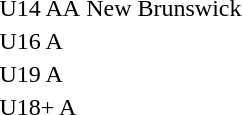<table>
<tr>
<td>U14 AA</td>
<td>   New Brunswick</td>
<td></td>
<td></td>
</tr>
<tr>
<td>U16 A</td>
<td></td>
<td></td>
<td></td>
</tr>
<tr>
<td>U19 A</td>
<td></td>
<td></td>
<td></td>
</tr>
<tr>
<td>U18+ A</td>
<td></td>
<td></td>
<td></td>
</tr>
</table>
